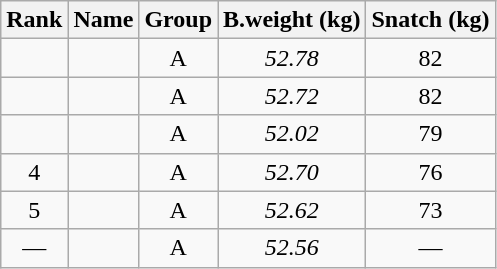<table class="wikitable sortable" style="text-align:center;">
<tr>
<th>Rank</th>
<th>Name</th>
<th>Group</th>
<th>B.weight (kg)</th>
<th>Snatch (kg)</th>
</tr>
<tr>
<td></td>
<td align=left></td>
<td>A</td>
<td><em>52.78</em></td>
<td>82</td>
</tr>
<tr>
<td></td>
<td align=left></td>
<td>A</td>
<td><em>52.72</em></td>
<td>82</td>
</tr>
<tr>
<td></td>
<td align=left></td>
<td>A</td>
<td><em>52.02</em></td>
<td>79</td>
</tr>
<tr>
<td>4</td>
<td align=left></td>
<td>A</td>
<td><em>52.70</em></td>
<td>76</td>
</tr>
<tr>
<td>5</td>
<td align=left></td>
<td>A</td>
<td><em>52.62</em></td>
<td>73</td>
</tr>
<tr>
<td>—</td>
<td align=left></td>
<td>A</td>
<td><em>52.56</em></td>
<td>—</td>
</tr>
</table>
